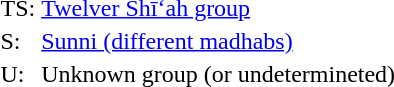<table class="toccolours">
<tr valign=top>
<td>TS:</td>
<td><a href='#'>Twelver Shī‘ah group</a></td>
</tr>
<tr valign=top>
<td>S:</td>
<td><a href='#'>Sunni (different madhabs)</a></td>
</tr>
<tr valign=top>
<td>U:</td>
<td>Unknown group (or undetermineted)</td>
</tr>
</table>
